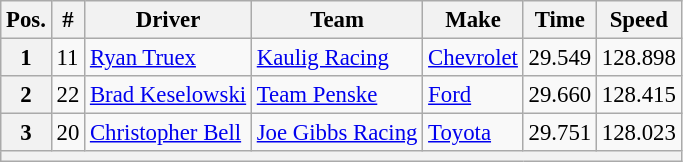<table class="wikitable" style="font-size:95%">
<tr>
<th>Pos.</th>
<th>#</th>
<th>Driver</th>
<th>Team</th>
<th>Make</th>
<th>Time</th>
<th>Speed</th>
</tr>
<tr>
<th>1</th>
<td>11</td>
<td><a href='#'>Ryan Truex</a></td>
<td><a href='#'>Kaulig Racing</a></td>
<td><a href='#'>Chevrolet</a></td>
<td>29.549</td>
<td>128.898</td>
</tr>
<tr>
<th>2</th>
<td>22</td>
<td><a href='#'>Brad Keselowski</a></td>
<td><a href='#'>Team Penske</a></td>
<td><a href='#'>Ford</a></td>
<td>29.660</td>
<td>128.415</td>
</tr>
<tr>
<th>3</th>
<td>20</td>
<td><a href='#'>Christopher Bell</a></td>
<td><a href='#'>Joe Gibbs Racing</a></td>
<td><a href='#'>Toyota</a></td>
<td>29.751</td>
<td>128.023</td>
</tr>
<tr>
<th colspan="7"></th>
</tr>
</table>
